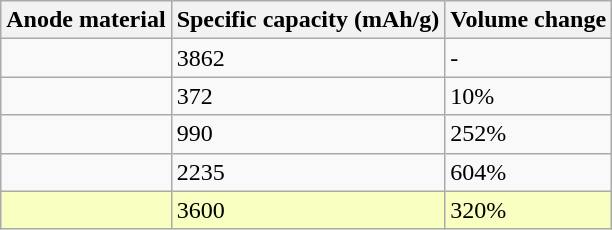<table class="wikitable sortable">
<tr>
<th>Anode material</th>
<th>Specific capacity (mAh/g)</th>
<th>Volume change</th>
</tr>
<tr>
<td></td>
<td>3862</td>
<td>-</td>
</tr>
<tr>
<td></td>
<td>372</td>
<td>10%</td>
</tr>
<tr>
<td></td>
<td>990</td>
<td>252%</td>
</tr>
<tr>
<td></td>
<td>2235</td>
<td>604%</td>
</tr>
<tr>
<td style="background: #f8ffc0"></td>
<td style="background: #f8ffc0">3600</td>
<td style="background: #f8ffc0">320%</td>
</tr>
</table>
